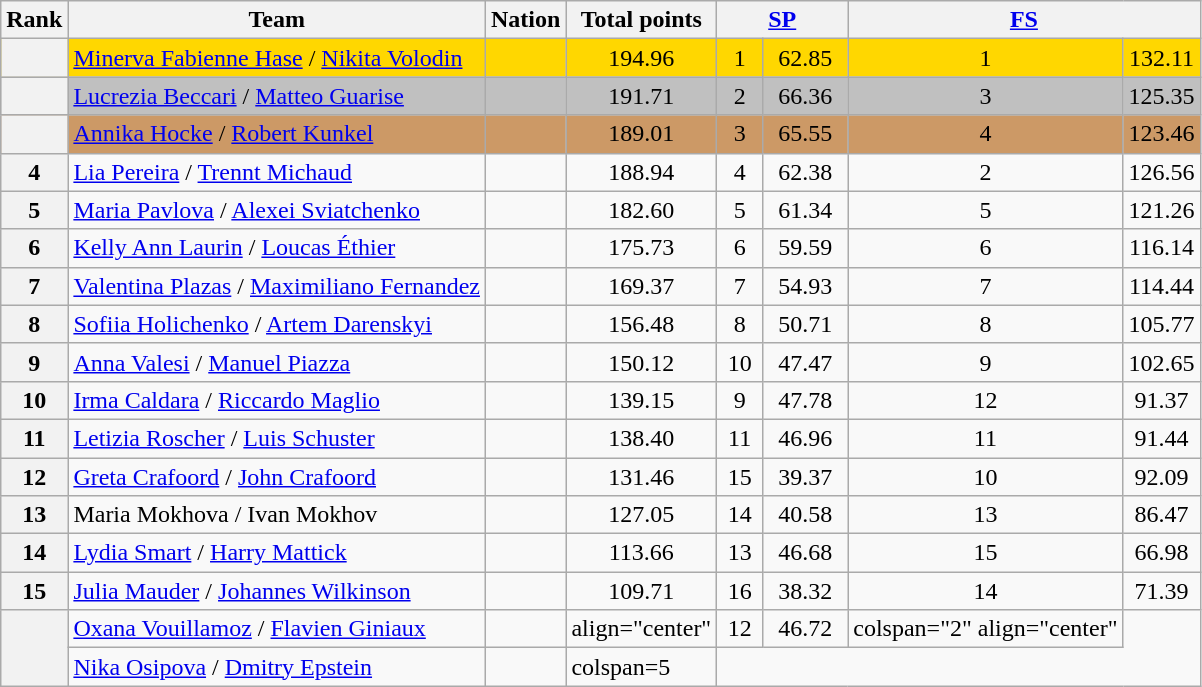<table class="wikitable sortable" style="text-align:left">
<tr>
<th scope="col">Rank</th>
<th scope="col">Team</th>
<th scope="col">Nation</th>
<th scope="col">Total points</th>
<th scope="col" colspan="2" width="80px"><a href='#'>SP</a></th>
<th scope="col" colspan="2" width="80px"><a href='#'>FS</a></th>
</tr>
<tr bgcolor="gold">
<th scope="row"></th>
<td><a href='#'>Minerva Fabienne Hase</a> / <a href='#'>Nikita Volodin</a></td>
<td></td>
<td align="center">194.96</td>
<td align="center">1</td>
<td align="center">62.85</td>
<td align="center">1</td>
<td align="center">132.11</td>
</tr>
<tr bgcolor="silver">
<th scope="row"></th>
<td><a href='#'>Lucrezia Beccari</a> / <a href='#'>Matteo Guarise</a></td>
<td></td>
<td align="center">191.71</td>
<td align="center">2</td>
<td align="center">66.36</td>
<td align="center">3</td>
<td align="center">125.35</td>
</tr>
<tr bgcolor="cc9966">
<th scope="row"></th>
<td><a href='#'>Annika Hocke</a> / <a href='#'>Robert Kunkel</a></td>
<td></td>
<td align="center">189.01</td>
<td align="center">3</td>
<td align="center">65.55</td>
<td align="center">4</td>
<td align="center">123.46</td>
</tr>
<tr>
<th scope="row">4</th>
<td><a href='#'>Lia Pereira</a> / <a href='#'>Trennt Michaud</a></td>
<td></td>
<td align="center">188.94</td>
<td align="center">4</td>
<td align="center">62.38</td>
<td align="center">2</td>
<td align="center">126.56</td>
</tr>
<tr>
<th scope="row">5</th>
<td><a href='#'>Maria Pavlova</a> / <a href='#'>Alexei Sviatchenko</a></td>
<td></td>
<td align="center">182.60</td>
<td align="center">5</td>
<td align="center">61.34</td>
<td align="center">5</td>
<td align="center">121.26</td>
</tr>
<tr>
<th scope="row">6</th>
<td><a href='#'>Kelly Ann Laurin</a> / <a href='#'>Loucas Éthier</a></td>
<td></td>
<td align="center">175.73</td>
<td align="center">6</td>
<td align="center">59.59</td>
<td align="center">6</td>
<td align="center">116.14</td>
</tr>
<tr>
<th scope="row">7</th>
<td><a href='#'>Valentina Plazas</a> / <a href='#'>Maximiliano Fernandez</a></td>
<td></td>
<td align="center">169.37</td>
<td align="center">7</td>
<td align="center">54.93</td>
<td align="center">7</td>
<td align="center">114.44</td>
</tr>
<tr>
<th scope="row">8</th>
<td><a href='#'>Sofiia Holichenko</a> / <a href='#'>Artem Darenskyi</a></td>
<td></td>
<td align="center">156.48</td>
<td align="center">8</td>
<td align="center">50.71</td>
<td align="center">8</td>
<td align="center">105.77</td>
</tr>
<tr>
<th scope="row">9</th>
<td><a href='#'>Anna Valesi</a> / <a href='#'>Manuel Piazza</a></td>
<td></td>
<td align="center">150.12</td>
<td align="center">10</td>
<td align="center">47.47</td>
<td align="center">9</td>
<td align="center">102.65</td>
</tr>
<tr>
<th scope="row">10</th>
<td><a href='#'>Irma Caldara</a> / <a href='#'>Riccardo Maglio</a></td>
<td></td>
<td align="center">139.15</td>
<td align="center">9</td>
<td align="center">47.78</td>
<td align="center">12</td>
<td align="center">91.37</td>
</tr>
<tr>
<th scope="row">11</th>
<td><a href='#'>Letizia Roscher</a> / <a href='#'>Luis Schuster</a></td>
<td></td>
<td align="center">138.40</td>
<td align="center">11</td>
<td align="center">46.96</td>
<td align="center">11</td>
<td align="center">91.44</td>
</tr>
<tr>
<th scope="row">12</th>
<td><a href='#'>Greta Crafoord</a> / <a href='#'>John Crafoord</a></td>
<td></td>
<td align="center">131.46</td>
<td align="center">15</td>
<td align="center">39.37</td>
<td align="center">10</td>
<td align="center">92.09</td>
</tr>
<tr>
<th scope="row">13</th>
<td>Maria Mokhova / Ivan Mokhov</td>
<td></td>
<td align="center">127.05</td>
<td align="center">14</td>
<td align="center">40.58</td>
<td align="center">13</td>
<td align="center">86.47</td>
</tr>
<tr>
<th scope="row">14</th>
<td><a href='#'>Lydia Smart</a> / <a href='#'>Harry Mattick</a></td>
<td></td>
<td align="center">113.66</td>
<td align="center">13</td>
<td align="center">46.68</td>
<td align="center">15</td>
<td align="center">66.98</td>
</tr>
<tr>
<th scope="row">15</th>
<td><a href='#'>Julia Mauder</a> / <a href='#'>Johannes Wilkinson</a></td>
<td></td>
<td align="center">109.71</td>
<td align="center">16</td>
<td align="center">38.32</td>
<td align="center">14</td>
<td align="center">71.39</td>
</tr>
<tr>
<th scope="row" rowspan="2"></th>
<td><a href='#'>Oxana Vouillamoz</a> / <a href='#'>Flavien Giniaux</a></td>
<td></td>
<td>align="center" </td>
<td align="center">12</td>
<td align="center">46.72</td>
<td>colspan="2" align="center" </td>
</tr>
<tr>
<td><a href='#'>Nika Osipova</a> / <a href='#'>Dmitry Epstein</a></td>
<td></td>
<td>colspan=5 </td>
</tr>
</table>
